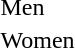<table>
<tr>
<td>Men<br></td>
<td></td>
<td></td>
<td></td>
</tr>
<tr>
<td>Women<br></td>
<td></td>
<td></td>
<td></td>
</tr>
</table>
